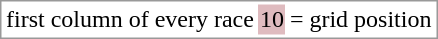<table border="0" style="border: 1px solid #999; background-color:#FFFFFF; text-align:center">
<tr>
<td>first column of every race</td>
<td style="background:#DFBBBF;">10</td>
<td>= grid position</td>
</tr>
</table>
